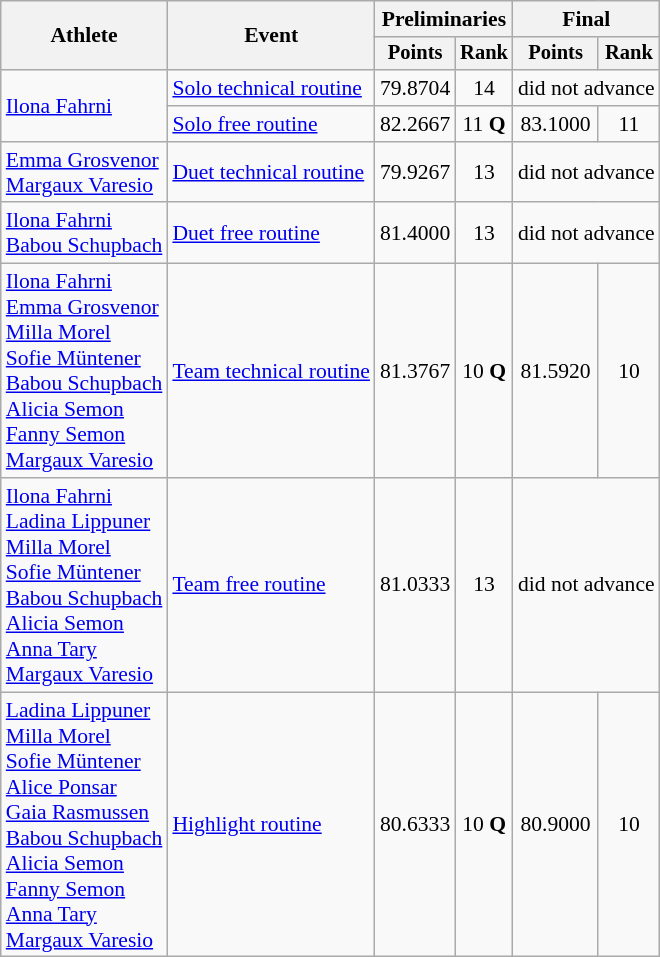<table class="wikitable" style="font-size:90%">
<tr>
<th rowspan="2">Athlete</th>
<th rowspan="2">Event</th>
<th colspan="2">Preliminaries</th>
<th colspan="2">Final</th>
</tr>
<tr style="font-size:95%">
<th>Points</th>
<th>Rank</th>
<th>Points</th>
<th>Rank</th>
</tr>
<tr align="center">
<td align="left" rowspan=2><a href='#'>Ilona Fahrni</a></td>
<td align="left"><a href='#'>Solo technical routine</a></td>
<td>79.8704</td>
<td>14</td>
<td colspan=2>did not advance</td>
</tr>
<tr align="center">
<td align="left"><a href='#'>Solo free routine</a></td>
<td>82.2667</td>
<td>11 <strong>Q</strong></td>
<td>83.1000</td>
<td>11</td>
</tr>
<tr align="center">
<td align="left"><a href='#'>Emma Grosvenor</a><br><a href='#'>Margaux Varesio</a></td>
<td align="left"><a href='#'>Duet technical routine</a></td>
<td>79.9267</td>
<td>13</td>
<td colspan=2>did not advance</td>
</tr>
<tr align="center">
<td align="left"><a href='#'>Ilona Fahrni</a><br><a href='#'>Babou Schupbach</a></td>
<td align="left"><a href='#'>Duet free routine</a></td>
<td>81.4000</td>
<td>13</td>
<td colspan=2>did not advance</td>
</tr>
<tr align="center">
<td align="left"><a href='#'>Ilona Fahrni</a><br><a href='#'>Emma Grosvenor</a><br><a href='#'>Milla Morel</a><br><a href='#'>Sofie Müntener</a><br><a href='#'>Babou Schupbach</a><br><a href='#'>Alicia Semon</a><br><a href='#'>Fanny Semon</a><br><a href='#'>Margaux Varesio</a></td>
<td align="left"><a href='#'>Team technical routine</a></td>
<td>81.3767</td>
<td>10 <strong>Q</strong></td>
<td>81.5920</td>
<td>10</td>
</tr>
<tr align="center">
<td align="left"><a href='#'>Ilona Fahrni</a><br><a href='#'>Ladina Lippuner</a><br><a href='#'>Milla Morel</a><br><a href='#'>Sofie Müntener</a><br><a href='#'>Babou Schupbach</a><br><a href='#'>Alicia Semon</a><br><a href='#'>Anna Tary</a><br><a href='#'>Margaux Varesio</a></td>
<td align="left"><a href='#'>Team free routine</a></td>
<td>81.0333</td>
<td>13</td>
<td colspan=2>did not advance</td>
</tr>
<tr align="center">
<td align="left"><a href='#'>Ladina Lippuner</a><br><a href='#'>Milla Morel</a><br><a href='#'>Sofie Müntener</a><br><a href='#'>Alice Ponsar</a><br><a href='#'>Gaia Rasmussen</a><br><a href='#'>Babou Schupbach</a><br><a href='#'>Alicia Semon</a><br><a href='#'>Fanny Semon</a><br><a href='#'>Anna Tary</a><br><a href='#'>Margaux Varesio</a></td>
<td align="left"><a href='#'>Highlight routine</a></td>
<td>80.6333</td>
<td>10 <strong>Q</strong></td>
<td>80.9000</td>
<td>10</td>
</tr>
</table>
